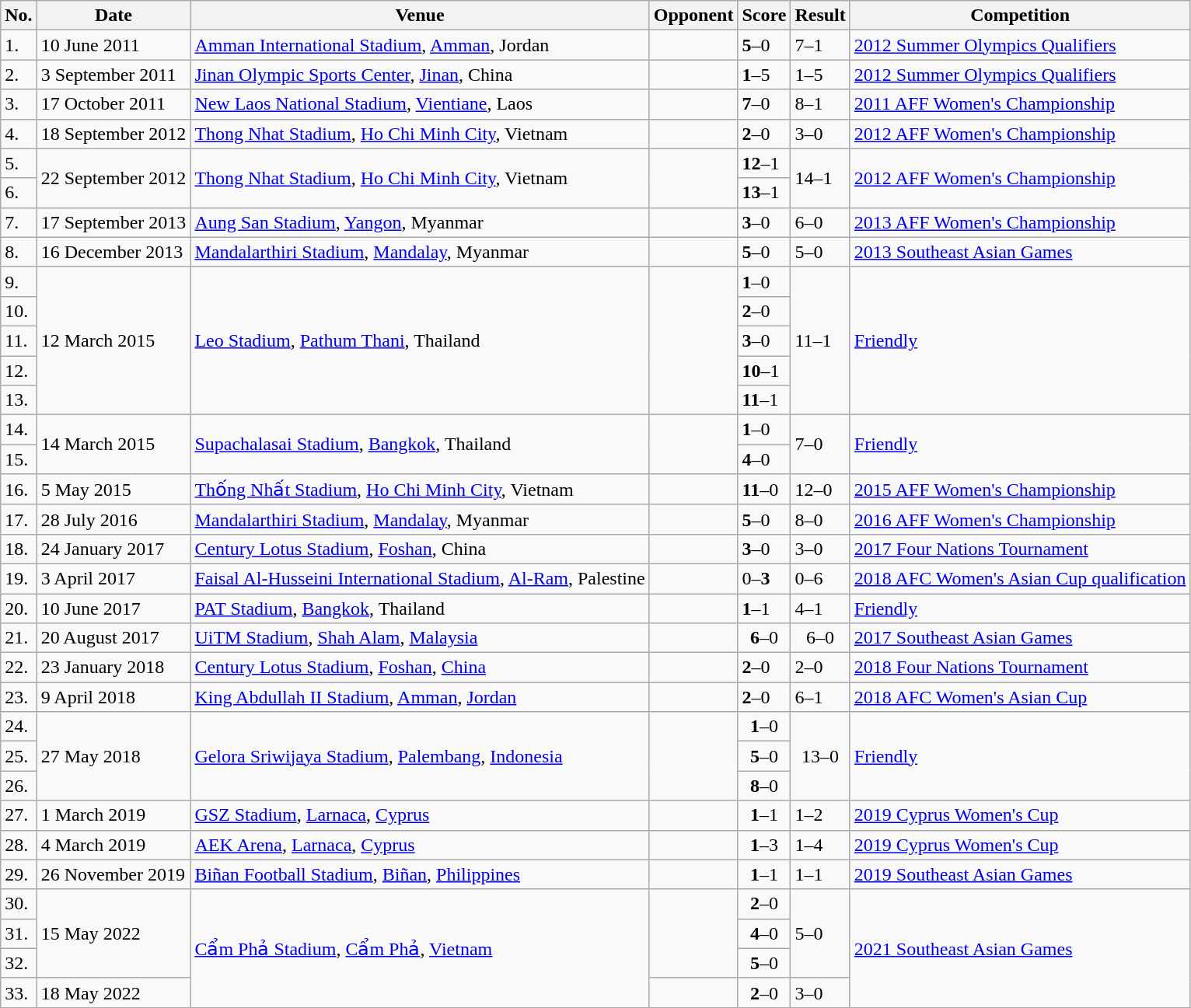<table class="wikitable">
<tr>
<th>No.</th>
<th>Date</th>
<th>Venue</th>
<th>Opponent</th>
<th>Score</th>
<th>Result</th>
<th>Competition</th>
</tr>
<tr>
<td>1.</td>
<td>10 June 2011</td>
<td><a href='#'>Amman International Stadium</a>, <a href='#'>Amman</a>, Jordan</td>
<td></td>
<td><strong>5</strong>–0</td>
<td>7–1</td>
<td><a href='#'>2012 Summer Olympics Qualifiers</a></td>
</tr>
<tr>
<td>2.</td>
<td>3 September 2011</td>
<td><a href='#'>Jinan Olympic Sports Center</a>, <a href='#'>Jinan</a>, China</td>
<td></td>
<td><strong>1</strong>–5</td>
<td>1–5</td>
<td><a href='#'>2012 Summer Olympics Qualifiers</a></td>
</tr>
<tr>
<td>3.</td>
<td>17 October 2011</td>
<td><a href='#'>New Laos National Stadium</a>, <a href='#'>Vientiane</a>, Laos</td>
<td></td>
<td><strong>7</strong>–0</td>
<td>8–1</td>
<td><a href='#'>2011 AFF Women's Championship</a></td>
</tr>
<tr>
<td>4.</td>
<td>18 September 2012</td>
<td><a href='#'>Thong Nhat Stadium</a>, <a href='#'>Ho Chi Minh City</a>, Vietnam</td>
<td></td>
<td><strong>2</strong>–0</td>
<td>3–0</td>
<td><a href='#'>2012 AFF Women's Championship</a></td>
</tr>
<tr>
<td>5.</td>
<td rowspan="2">22 September 2012</td>
<td rowspan="2"><a href='#'>Thong Nhat Stadium</a>, <a href='#'>Ho Chi Minh City</a>, Vietnam</td>
<td rowspan="2"></td>
<td><strong>12</strong>–1</td>
<td rowspan="2">14–1</td>
<td rowspan="2"><a href='#'>2012 AFF Women's Championship</a></td>
</tr>
<tr>
<td>6.</td>
<td><strong>13</strong>–1</td>
</tr>
<tr>
<td>7.</td>
<td>17 September 2013</td>
<td><a href='#'>Aung San Stadium</a>, <a href='#'>Yangon</a>, Myanmar</td>
<td></td>
<td><strong>3</strong>–0</td>
<td>6–0</td>
<td><a href='#'>2013 AFF Women's Championship</a></td>
</tr>
<tr>
<td>8.</td>
<td>16 December 2013</td>
<td><a href='#'>Mandalarthiri Stadium</a>, <a href='#'>Mandalay</a>, Myanmar</td>
<td></td>
<td><strong>5</strong>–0</td>
<td>5–0</td>
<td><a href='#'>2013 Southeast Asian Games</a></td>
</tr>
<tr>
<td>9.</td>
<td rowspan="5">12 March 2015</td>
<td rowspan="5"><a href='#'>Leo Stadium</a>, <a href='#'>Pathum Thani</a>, Thailand</td>
<td rowspan="5"></td>
<td><strong>1</strong>–0</td>
<td rowspan="5">11–1</td>
<td rowspan="5"><a href='#'>Friendly</a></td>
</tr>
<tr>
<td>10.</td>
<td><strong>2</strong>–0</td>
</tr>
<tr>
<td>11.</td>
<td><strong>3</strong>–0</td>
</tr>
<tr>
<td>12.</td>
<td><strong>10</strong>–1</td>
</tr>
<tr>
<td>13.</td>
<td><strong>11</strong>–1</td>
</tr>
<tr>
<td>14.</td>
<td rowspan="2">14 March 2015</td>
<td rowspan="2"><a href='#'>Supachalasai Stadium</a>, <a href='#'>Bangkok</a>, Thailand</td>
<td rowspan="2"></td>
<td><strong>1</strong>–0</td>
<td rowspan="2">7–0</td>
<td rowspan="2"><a href='#'>Friendly</a></td>
</tr>
<tr>
<td>15.</td>
<td><strong>4</strong>–0</td>
</tr>
<tr>
<td>16.</td>
<td>5 May 2015</td>
<td><a href='#'>Thống Nhất Stadium</a>, <a href='#'>Ho Chi Minh City</a>, Vietnam</td>
<td></td>
<td><strong>11</strong>–0</td>
<td>12–0</td>
<td><a href='#'>2015 AFF Women's Championship</a></td>
</tr>
<tr>
<td>17.</td>
<td>28 July 2016</td>
<td><a href='#'>Mandalarthiri Stadium</a>, <a href='#'>Mandalay</a>, Myanmar</td>
<td></td>
<td><strong>5</strong>–0</td>
<td>8–0</td>
<td><a href='#'>2016 AFF Women's Championship</a></td>
</tr>
<tr>
<td>18.</td>
<td>24 January 2017</td>
<td><a href='#'>Century Lotus Stadium</a>, <a href='#'>Foshan</a>, China</td>
<td></td>
<td><strong>3</strong>–0</td>
<td>3–0</td>
<td><a href='#'>2017 Four Nations Tournament</a></td>
</tr>
<tr>
<td>19.</td>
<td>3 April 2017</td>
<td><a href='#'>Faisal Al-Husseini International Stadium</a>, <a href='#'>Al-Ram</a>, Palestine</td>
<td></td>
<td>0–<strong>3</strong></td>
<td>0–6</td>
<td><a href='#'>2018 AFC Women's Asian Cup qualification</a></td>
</tr>
<tr>
<td>20.</td>
<td>10 June 2017</td>
<td><a href='#'>PAT Stadium</a>, <a href='#'>Bangkok</a>, Thailand</td>
<td></td>
<td><strong>1</strong>–1</td>
<td>4–1</td>
<td><a href='#'>Friendly</a></td>
</tr>
<tr>
<td>21.</td>
<td>20 August 2017</td>
<td><a href='#'>UiTM Stadium</a>, <a href='#'>Shah Alam</a>, <a href='#'>Malaysia</a></td>
<td></td>
<td align=center><strong>6</strong>–0</td>
<td align=center>6–0</td>
<td><a href='#'>2017 Southeast Asian Games</a></td>
</tr>
<tr>
<td>22.</td>
<td>23 January 2018</td>
<td><a href='#'>Century Lotus Stadium</a>, <a href='#'>Foshan</a>, <a href='#'>China</a></td>
<td></td>
<td><strong>2</strong>–0</td>
<td>2–0</td>
<td><a href='#'>2018 Four Nations Tournament</a></td>
</tr>
<tr>
<td>23.</td>
<td>9 April 2018</td>
<td><a href='#'>King Abdullah II Stadium</a>, <a href='#'>Amman</a>, <a href='#'>Jordan</a></td>
<td></td>
<td><strong>2</strong>–0</td>
<td>6–1</td>
<td><a href='#'>2018 AFC Women's Asian Cup</a></td>
</tr>
<tr>
<td>24.</td>
<td rowspan=3>27 May 2018</td>
<td rowspan=3><a href='#'>Gelora Sriwijaya Stadium</a>, <a href='#'>Palembang</a>, <a href='#'>Indonesia</a></td>
<td rowspan=3></td>
<td align=center><strong>1</strong>–0</td>
<td rowspan=3 align=center>13–0</td>
<td rowspan=3><a href='#'>Friendly</a></td>
</tr>
<tr>
<td>25.</td>
<td align=center><strong>5</strong>–0</td>
</tr>
<tr>
<td>26.</td>
<td align=center><strong>8</strong>–0</td>
</tr>
<tr>
<td>27.</td>
<td>1 March 2019</td>
<td><a href='#'>GSZ Stadium</a>, <a href='#'>Larnaca</a>, <a href='#'>Cyprus</a></td>
<td></td>
<td align=center><strong>1</strong>–1</td>
<td>1–2</td>
<td><a href='#'>2019 Cyprus Women's Cup</a></td>
</tr>
<tr>
<td>28.</td>
<td>4 March 2019</td>
<td><a href='#'>AEK Arena</a>, <a href='#'>Larnaca</a>, <a href='#'>Cyprus</a></td>
<td></td>
<td align=center><strong>1</strong>–3</td>
<td>1–4</td>
<td><a href='#'>2019 Cyprus Women's Cup</a></td>
</tr>
<tr>
<td>29.</td>
<td>26 November 2019</td>
<td><a href='#'>Biñan Football Stadium</a>, <a href='#'>Biñan</a>, <a href='#'>Philippines</a></td>
<td></td>
<td align=center><strong>1</strong>–1</td>
<td>1–1</td>
<td><a href='#'>2019 Southeast Asian Games</a></td>
</tr>
<tr>
<td>30.</td>
<td rowspan="3">15 May 2022</td>
<td rowspan="4"><a href='#'>Cẩm Phả Stadium</a>, <a href='#'>Cẩm Phả</a>, <a href='#'>Vietnam</a></td>
<td rowspan="3"></td>
<td align=center><strong>2</strong>–0</td>
<td rowspan="3">5–0</td>
<td rowspan="4"><a href='#'>2021 Southeast Asian Games</a></td>
</tr>
<tr>
<td>31.</td>
<td align=center><strong>4</strong>–0</td>
</tr>
<tr>
<td>32.</td>
<td align=center><strong>5</strong>–0</td>
</tr>
<tr>
<td>33.</td>
<td>18 May 2022</td>
<td></td>
<td align=center><strong>2</strong>–0</td>
<td>3–0</td>
</tr>
</table>
